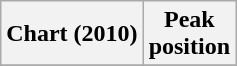<table class="wikitable plainrowheaders" style="text-align:center">
<tr>
<th scope="col">Chart (2010)</th>
<th scope="col">Peak<br>position</th>
</tr>
<tr>
</tr>
</table>
